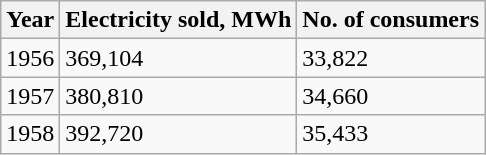<table class="wikitable">
<tr>
<th>Year</th>
<th>Electricity sold, MWh</th>
<th>No. of consumers</th>
</tr>
<tr>
<td>1956</td>
<td>369,104</td>
<td>33,822</td>
</tr>
<tr>
<td>1957</td>
<td>380,810</td>
<td>34,660</td>
</tr>
<tr>
<td>1958</td>
<td>392,720</td>
<td>35,433</td>
</tr>
</table>
